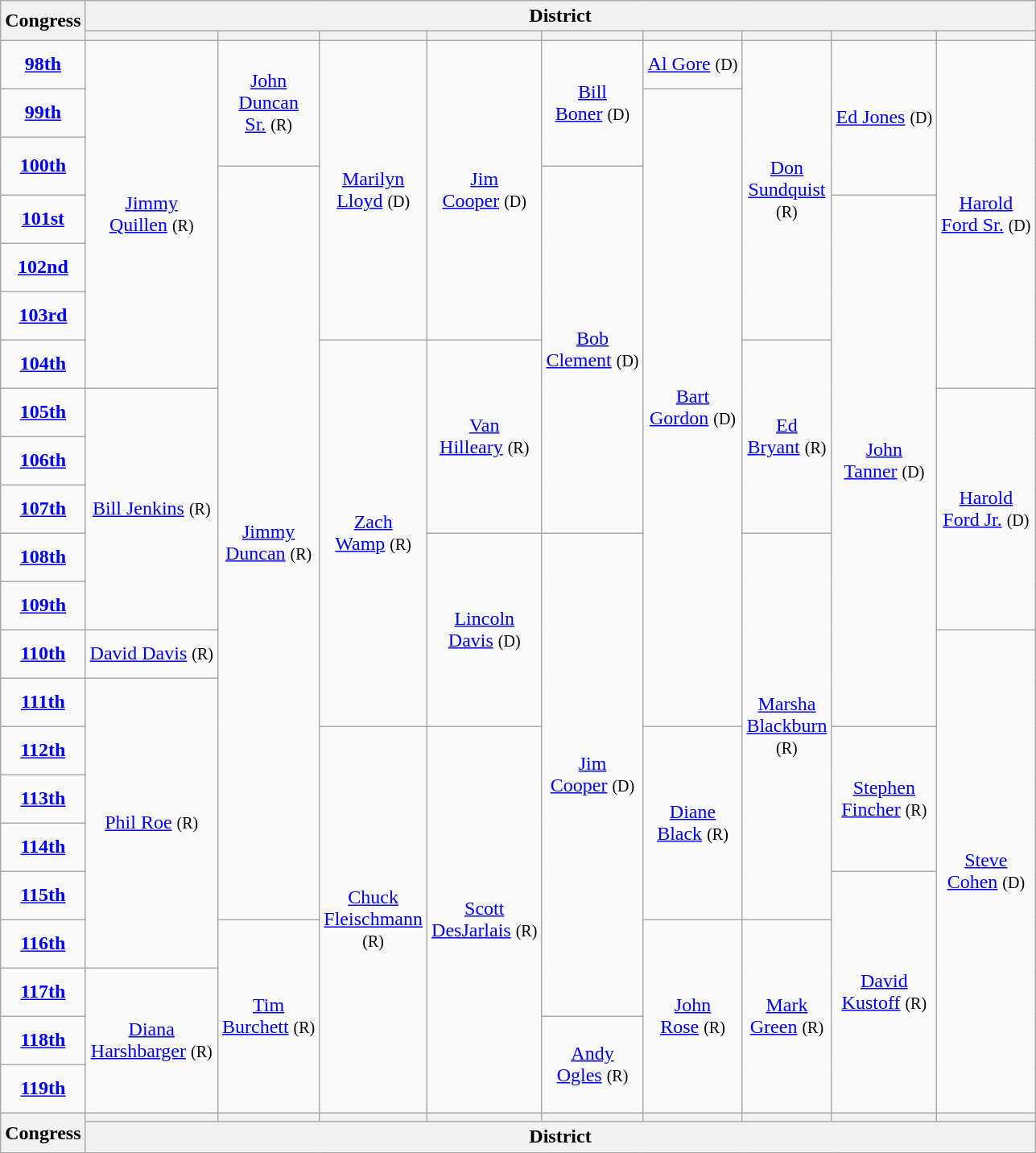<table class=wikitable style="text-align:center">
<tr>
<th rowspan=2>Congress</th>
<th colspan=9>District</th>
</tr>
<tr>
<th></th>
<th></th>
<th></th>
<th></th>
<th></th>
<th></th>
<th></th>
<th></th>
<th></th>
</tr>
<tr style="height:2.5em">
<td><strong><a href='#'>98th</a></strong> </td>
<td rowspan=8 ><a href='#'>Jimmy<br>Quillen</a> <small>(R)</small></td>
<td rowspan=3 ><a href='#'>John<br>Duncan<br>Sr.</a> <small>(R)</small></td>
<td rowspan=7 ><a href='#'>Marilyn<br>Lloyd</a> <small>(D)</small></td>
<td rowspan=7 ><a href='#'>Jim<br>Cooper</a> <small>(D)</small></td>
<td rowspan=3 ><a href='#'>Bill<br>Boner</a> <small>(D)</small></td>
<td><a href='#'>Al Gore</a> <small>(D)</small></td>
<td rowspan=7 ><a href='#'>Don<br>Sundquist</a><br><small>(R)</small></td>
<td rowspan=4 ><a href='#'>Ed Jones</a> <small>(D)</small></td>
<td rowspan=8 ><a href='#'>Harold<br>Ford Sr.</a> <small>(D)</small></td>
</tr>
<tr style="height:2.5em">
<td><strong><a href='#'>99th</a></strong> </td>
<td rowspan=14 ><a href='#'>Bart<br>Gordon</a> <small>(D)</small></td>
</tr>
<tr style="height:1.5em">
<td rowspan=2><strong><a href='#'>100th</a></strong> </td>
</tr>
<tr style="height:1.5em">
<td rowspan=16 ><a href='#'>Jimmy<br>Duncan</a> <small>(R)</small></td>
<td rowspan=8 ><a href='#'>Bob<br>Clement</a> <small>(D)</small></td>
</tr>
<tr style="height:2.5em">
<td><strong><a href='#'>101st</a></strong> </td>
<td rowspan=11 ><a href='#'>John<br>Tanner</a> <small>(D)</small></td>
</tr>
<tr style="height:2.5em">
<td><strong><a href='#'>102nd</a></strong> </td>
</tr>
<tr style="height:2.5em">
<td><strong><a href='#'>103rd</a></strong> </td>
</tr>
<tr style="height:2.5em">
<td><strong><a href='#'>104th</a></strong> </td>
<td rowspan=8 ><a href='#'>Zach<br>Wamp</a> <small>(R)</small></td>
<td rowspan=4 ><a href='#'>Van<br>Hilleary</a> <small>(R)</small></td>
<td rowspan=4 ><a href='#'>Ed<br>Bryant</a> <small>(R)</small></td>
</tr>
<tr style="height:2.5em">
<td><strong><a href='#'>105th</a></strong> </td>
<td rowspan=5 ><a href='#'>Bill Jenkins</a> <small>(R)</small></td>
<td rowspan=5 ><a href='#'>Harold<br>Ford Jr.</a> <small>(D)</small></td>
</tr>
<tr style="height:2.5em">
<td><strong><a href='#'>106th</a></strong> </td>
</tr>
<tr style="height:2.5em">
<td><strong><a href='#'>107th</a></strong> </td>
</tr>
<tr style="height:2.5em">
<td><strong><a href='#'>108th</a></strong> </td>
<td rowspan=4 ><a href='#'>Lincoln<br>Davis</a> <small>(D)</small></td>
<td rowspan=10 ><a href='#'>Jim<br>Cooper</a> <small>(D)</small></td>
<td rowspan=8 ><a href='#'>Marsha<br>Blackburn</a><br><small>(R)</small></td>
</tr>
<tr style="height:2.5em">
<td><strong><a href='#'>109th</a></strong> </td>
</tr>
<tr style="height:2.5em">
<td><strong><a href='#'>110th</a></strong> </td>
<td><a href='#'>David Davis</a> <small>(R)</small></td>
<td rowspan=10 ><a href='#'>Steve<br>Cohen</a> <small>(D)</small></td>
</tr>
<tr style="height:2.5em">
<td><strong><a href='#'>111th</a></strong> </td>
<td rowspan=6 ><a href='#'>Phil Roe</a> <small>(R)</small></td>
</tr>
<tr style="height:2.5em">
<td><strong><a href='#'>112th</a></strong> </td>
<td rowspan=8 ><a href='#'>Chuck<br>Fleischmann</a><br><small>(R)</small></td>
<td rowspan=8 ><a href='#'>Scott<br>DesJarlais</a> <small>(R)</small></td>
<td rowspan=4 ><a href='#'>Diane<br>Black</a> <small>(R)</small></td>
<td rowspan=3 ><a href='#'>Stephen<br>Fincher</a> <small>(R)</small></td>
</tr>
<tr style="height:2.5em">
<td><strong><a href='#'>113th</a></strong> </td>
</tr>
<tr style="height:2.5em">
<td><strong><a href='#'>114th</a></strong> </td>
</tr>
<tr style="height:2.5em">
<td><strong><a href='#'>115th</a></strong> </td>
<td rowspan=5 ><a href='#'>David<br>Kustoff</a> <small>(R)</small></td>
</tr>
<tr style="height:2.5em">
<td><strong><a href='#'>116th</a></strong> </td>
<td rowspan=4 ><a href='#'>Tim<br>Burchett</a> <small>(R)</small></td>
<td rowspan=4 ><a href='#'>John<br>Rose</a> <small>(R)</small></td>
<td rowspan=4 ><a href='#'>Mark<br>Green</a> <small>(R)</small></td>
</tr>
<tr style="height:2.5em">
<td><strong><a href='#'>117th</a></strong> </td>
<td rowspan=3 ><a href='#'>Diana<br>Harshbarger</a> <small>(R)</small></td>
</tr>
<tr style="height:2.5em">
<td><strong><a href='#'>118th</a></strong> </td>
<td rowspan=2 ><a href='#'>Andy<br>Ogles</a> <small>(R)</small></td>
</tr>
<tr style="height:2.5em">
<td><strong><a href='#'>119th</a></strong> </td>
</tr>
<tr>
<th rowspan=2>Congress</th>
<th></th>
<th></th>
<th></th>
<th></th>
<th></th>
<th></th>
<th></th>
<th></th>
<th></th>
</tr>
<tr>
<th colspan=9>District</th>
</tr>
</table>
